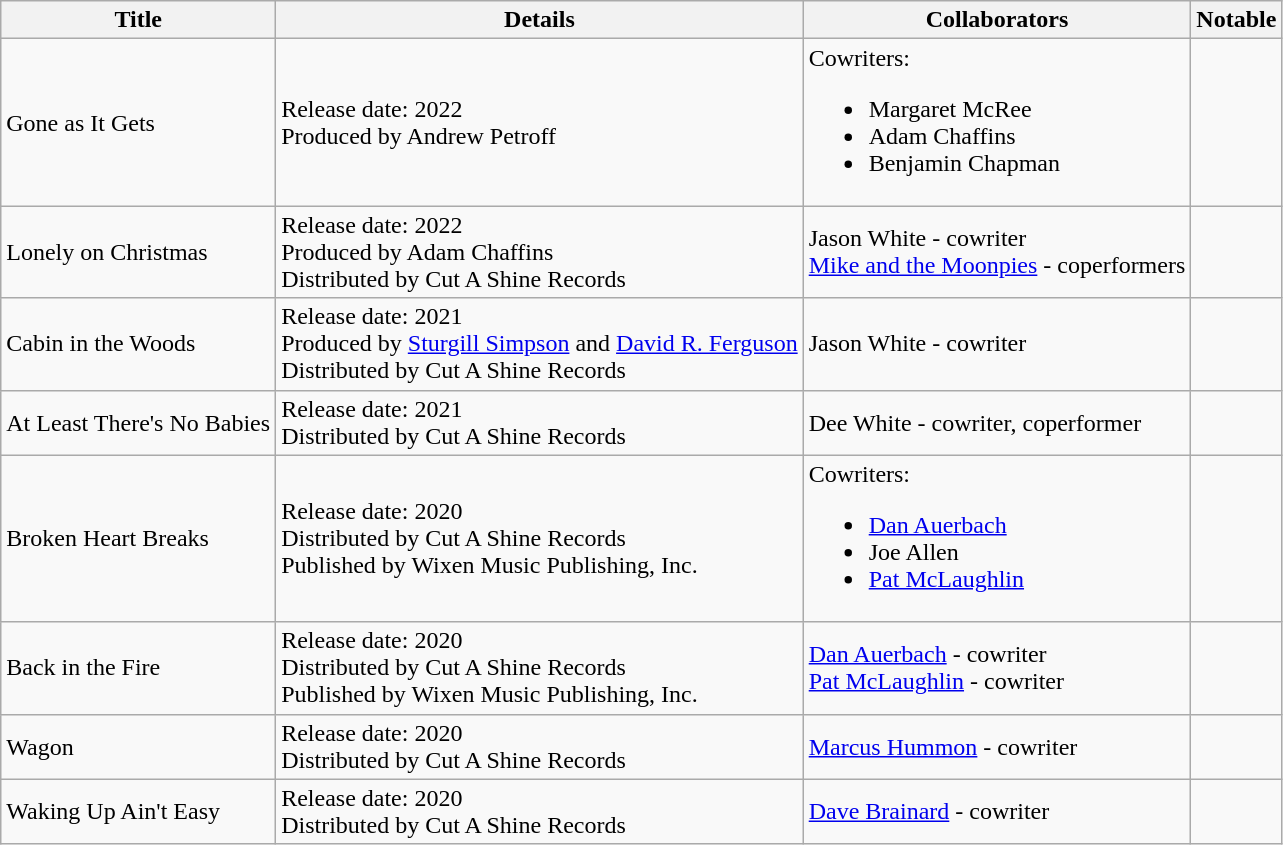<table class="wikitable">
<tr>
<th>Title</th>
<th>Details</th>
<th>Collaborators</th>
<th>Notable</th>
</tr>
<tr>
<td>Gone as It Gets</td>
<td>Release date: 2022<br>Produced by Andrew Petroff</td>
<td>Cowriters:<br><ul><li>Margaret McRee</li><li>Adam Chaffins</li><li>Benjamin Chapman</li></ul></td>
<td></td>
</tr>
<tr>
<td>Lonely on Christmas</td>
<td>Release date: 2022<br>Produced by Adam Chaffins<br>Distributed by Cut A Shine Records</td>
<td>Jason White - cowriter<br><a href='#'>Mike and the Moonpies</a> - coperformers</td>
<td></td>
</tr>
<tr>
<td>Cabin in the Woods</td>
<td>Release date: 2021<br>Produced by <a href='#'>Sturgill Simpson</a> and <a href='#'>David R. Ferguson</a><br>Distributed by Cut A Shine Records</td>
<td>Jason White - cowriter</td>
<td></td>
</tr>
<tr>
<td>At Least There's No Babies</td>
<td>Release date: 2021<br>Distributed by Cut A Shine Records</td>
<td>Dee White - cowriter, coperformer</td>
<td></td>
</tr>
<tr>
<td>Broken Heart Breaks</td>
<td>Release date: 2020<br>Distributed by Cut A Shine Records<br>Published by Wixen Music Publishing, Inc.</td>
<td>Cowriters:<br><ul><li><a href='#'>Dan Auerbach</a></li><li>Joe Allen</li><li><a href='#'>Pat McLaughlin</a></li></ul></td>
<td></td>
</tr>
<tr>
<td>Back in the Fire</td>
<td>Release date: 2020<br>Distributed by Cut A Shine Records<br>Published by Wixen Music Publishing, Inc.</td>
<td><a href='#'>Dan Auerbach</a> - cowriter<br><a href='#'>Pat McLaughlin</a> - cowriter</td>
<td></td>
</tr>
<tr>
<td>Wagon</td>
<td>Release date: 2020<br>Distributed by Cut A Shine Records</td>
<td><a href='#'>Marcus Hummon</a> - cowriter</td>
<td></td>
</tr>
<tr>
<td>Waking Up Ain't Easy</td>
<td>Release date: 2020<br>Distributed by Cut A Shine Records</td>
<td><a href='#'>Dave Brainard</a> - cowriter</td>
<td></td>
</tr>
</table>
